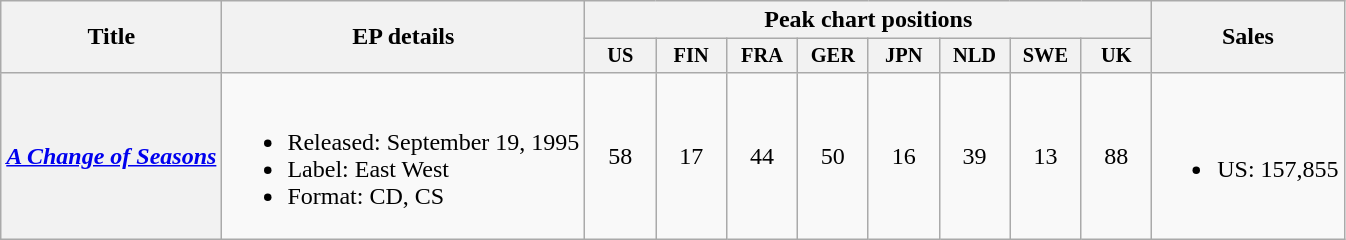<table class="wikitable plainrowheaders" border="1">
<tr>
<th scope="col" rowspan="2">Title</th>
<th scope="col" rowspan="2">EP details</th>
<th scope="col" colspan="8">Peak chart positions</th>
<th scope="col" rowspan="2">Sales</th>
</tr>
<tr>
<th scope="col" style="width:3em;font-size:85%;">US<br></th>
<th scope="col" style="width:3em;font-size:85%;">FIN<br></th>
<th scope="col" style="width:3em;font-size:85%;">FRA<br></th>
<th scope="col" style="width:3em;font-size:85%;">GER<br></th>
<th scope="col" style="width:3em;font-size:85%;">JPN<br></th>
<th scope="col" style="width:3em;font-size:85%;">NLD<br></th>
<th scope="col" style="width:3em;font-size:85%;">SWE<br></th>
<th scope="col" style="width:3em;font-size:85%;">UK<br></th>
</tr>
<tr>
<th scope="row"><em><a href='#'>A Change of Seasons</a></em></th>
<td><br><ul><li>Released: September 19, 1995</li><li>Label: East West</li><li>Format: CD, CS</li></ul></td>
<td align="center">58</td>
<td align="center">17</td>
<td align="center">44 </td>
<td align="center">50</td>
<td align="center">16</td>
<td align="center">39</td>
<td align="center">13</td>
<td align="center">88</td>
<td><br><ul><li>US: 157,855</li></ul></td>
</tr>
</table>
